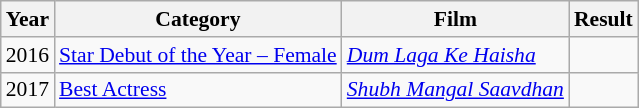<table class="wikitable" style="font-size: 90%;">
<tr>
<th>Year</th>
<th>Category</th>
<th>Film</th>
<th>Result</th>
</tr>
<tr>
<td>2016</td>
<td><a href='#'>Star Debut of the Year – Female</a></td>
<td><em><a href='#'>Dum Laga Ke Haisha</a></em></td>
<td></td>
</tr>
<tr>
<td>2017</td>
<td><a href='#'>Best Actress</a></td>
<td><em><a href='#'>Shubh Mangal Saavdhan</a></em></td>
<td></td>
</tr>
</table>
